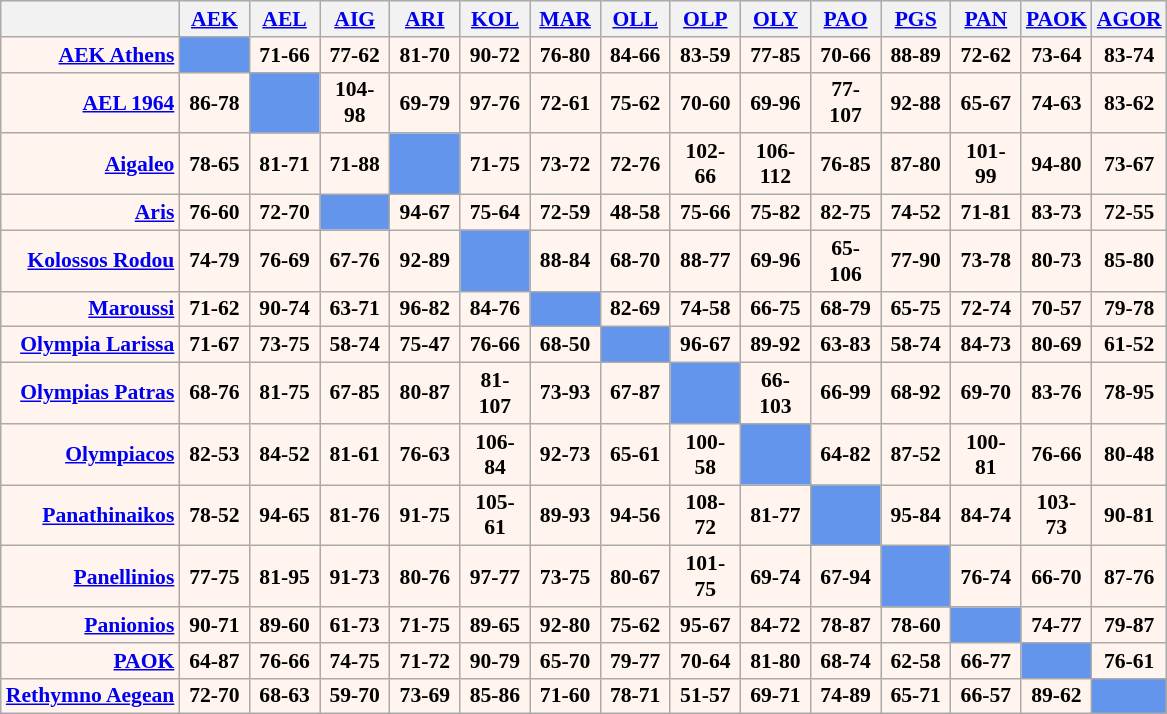<table cellspacing="0" cellpadding="3" style="background-color: #fff5ee; font-size: 90%; text-align: center" class="wikitable">
<tr>
<th></th>
<th width=40><a href='#'>AEK</a></th>
<th width=40><a href='#'>AEL</a></th>
<th width=40><a href='#'>AIG</a></th>
<th width=40><a href='#'>ARI</a></th>
<th width=40><a href='#'>KOL</a></th>
<th width=40><a href='#'>MAR</a></th>
<th width=40><a href='#'>OLL</a></th>
<th width=40><a href='#'>OLP</a></th>
<th width=40><a href='#'>OLY</a></th>
<th width=40><a href='#'>PAO</a></th>
<th width=40><a href='#'>PGS</a></th>
<th width=40><a href='#'>PAN</a></th>
<th width=40><a href='#'>PAOK</a></th>
<th width=40><a href='#'>AGOR</a></th>
</tr>
<tr>
<td align=right><strong><a href='#'>AEK Athens</a></strong></td>
<td bgcolor="#6495ed"></td>
<td><strong>71-66</strong></td>
<td><strong>77-62</strong></td>
<td><strong>81-70</strong></td>
<td><strong>90-72</strong></td>
<td><strong>76-80</strong></td>
<td><strong>84-66</strong></td>
<td><strong>83-59</strong></td>
<td><strong>77-85</strong></td>
<td><strong>70-66</strong></td>
<td><strong>88-89</strong></td>
<td><strong>72-62</strong></td>
<td><strong>73-64</strong></td>
<td><strong>83-74</strong></td>
</tr>
<tr>
<td align=right><strong><a href='#'>AEL 1964</a></strong></td>
<td><strong>86-78</strong></td>
<td bgcolor="#6495ed"></td>
<td><strong>104-98</strong></td>
<td><strong>69-79</strong></td>
<td><strong>97-76</strong></td>
<td><strong>72-61</strong></td>
<td><strong>75-62</strong></td>
<td><strong>70-60</strong></td>
<td><strong>69-96</strong></td>
<td><strong>77-107</strong></td>
<td><strong>92-88</strong></td>
<td><strong>65-67</strong></td>
<td><strong>74-63</strong></td>
<td><strong>83-62</strong></td>
</tr>
<tr>
<td align=right><strong><a href='#'>Aigaleo</a></strong></td>
<td><strong>78-65</strong></td>
<td><strong>81-71</strong></td>
<td><strong>71-88</strong></td>
<td bgcolor="#6495ed"></td>
<td><strong>71-75</strong></td>
<td><strong>73-72</strong></td>
<td><strong>72-76</strong></td>
<td><strong>102-66</strong></td>
<td><strong>106-112</strong></td>
<td><strong>76-85</strong></td>
<td><strong>87-80</strong></td>
<td><strong>101-99</strong></td>
<td><strong>94-80</strong></td>
<td><strong>73-67</strong></td>
</tr>
<tr>
<td align=right><strong><a href='#'>Aris</a></strong></td>
<td><strong>76-60</strong></td>
<td><strong>72-70</strong></td>
<td bgcolor="#6495ed"></td>
<td><strong>94-67</strong></td>
<td><strong>75-64</strong></td>
<td><strong>72-59</strong></td>
<td><strong>48-58</strong></td>
<td><strong>75-66</strong></td>
<td><strong>75-82</strong></td>
<td><strong>82-75</strong></td>
<td><strong>74-52</strong></td>
<td><strong>71-81</strong></td>
<td><strong>83-73</strong></td>
<td><strong>72-55</strong></td>
</tr>
<tr>
<td align=right><strong><a href='#'>Kolossos Rodou</a></strong></td>
<td><strong>74-79</strong></td>
<td><strong>76-69</strong></td>
<td><strong>67-76</strong></td>
<td><strong>92-89</strong></td>
<td bgcolor="#6495ed"></td>
<td><strong>88-84</strong></td>
<td><strong>68-70</strong></td>
<td><strong>88-77</strong></td>
<td><strong>69-96</strong></td>
<td><strong>65-106</strong></td>
<td><strong>77-90</strong></td>
<td><strong>73-78</strong></td>
<td><strong>80-73</strong></td>
<td><strong>85-80</strong></td>
</tr>
<tr>
<td align=right><strong><a href='#'>Maroussi</a></strong></td>
<td><strong>71-62</strong></td>
<td><strong>90-74</strong></td>
<td><strong>63-71</strong></td>
<td><strong>96-82</strong></td>
<td><strong>84-76</strong></td>
<td bgcolor="#6495ed"></td>
<td><strong>82-69</strong></td>
<td><strong>74-58</strong></td>
<td><strong>66-75</strong></td>
<td><strong>68-79</strong></td>
<td><strong>65-75</strong></td>
<td><strong>72-74</strong></td>
<td><strong>70-57</strong></td>
<td><strong>79-78</strong></td>
</tr>
<tr>
<td align=right><strong><a href='#'>Olympia Larissa</a></strong></td>
<td><strong>71-67</strong></td>
<td><strong>73-75</strong></td>
<td><strong>58-74</strong></td>
<td><strong>75-47</strong></td>
<td><strong>76-66</strong></td>
<td><strong>68-50</strong></td>
<td bgcolor="#6495ed"></td>
<td><strong>96-67</strong></td>
<td><strong>89-92</strong></td>
<td><strong>63-83</strong></td>
<td><strong>58-74</strong></td>
<td><strong>84-73</strong></td>
<td><strong>80-69</strong></td>
<td><strong>61-52</strong></td>
</tr>
<tr>
<td align=right><strong><a href='#'>Olympias Patras</a></strong></td>
<td><strong>68-76</strong></td>
<td><strong>81-75</strong></td>
<td><strong>67-85</strong></td>
<td><strong>80-87</strong></td>
<td><strong>81-107</strong></td>
<td><strong>73-93</strong></td>
<td><strong>67-87</strong></td>
<td bgcolor="#6495ed"></td>
<td><strong>66-103</strong></td>
<td><strong>66-99</strong></td>
<td><strong>68-92</strong></td>
<td><strong>69-70</strong></td>
<td><strong>83-76</strong></td>
<td><strong>78-95</strong></td>
</tr>
<tr>
<td align=right><strong><a href='#'>Olympiacos</a></strong></td>
<td><strong>82-53</strong></td>
<td><strong>84-52</strong></td>
<td><strong>81-61</strong></td>
<td><strong>76-63</strong></td>
<td><strong>106-84</strong></td>
<td><strong>92-73</strong></td>
<td><strong>65-61</strong></td>
<td><strong>100-58</strong></td>
<td bgcolor="#6495ed"></td>
<td><strong>64-82</strong></td>
<td><strong>87-52</strong></td>
<td><strong>100-81</strong></td>
<td><strong>76-66</strong></td>
<td><strong>80-48</strong></td>
</tr>
<tr>
<td align=right><strong><a href='#'>Panathinaikos</a></strong></td>
<td><strong>78-52</strong></td>
<td><strong>94-65</strong></td>
<td><strong>81-76</strong></td>
<td><strong>91-75</strong></td>
<td><strong>105-61</strong></td>
<td><strong>89-93</strong></td>
<td><strong>94-56</strong></td>
<td><strong>108-72</strong></td>
<td><strong>81-77</strong></td>
<td bgcolor="#6495ed"></td>
<td><strong>95-84</strong></td>
<td><strong>84-74</strong></td>
<td><strong>103-73</strong></td>
<td><strong>90-81</strong></td>
</tr>
<tr>
<td align=right><strong><a href='#'>Panellinios</a></strong></td>
<td><strong>77-75</strong></td>
<td><strong>81-95</strong></td>
<td><strong>91-73</strong></td>
<td><strong>80-76</strong></td>
<td><strong>97-77</strong></td>
<td><strong>73-75</strong></td>
<td><strong>80-67</strong></td>
<td><strong>101-75</strong></td>
<td><strong>69-74</strong></td>
<td><strong>67-94</strong></td>
<td bgcolor="#6495ed"></td>
<td><strong>76-74</strong></td>
<td><strong>66-70</strong></td>
<td><strong>87-76</strong></td>
</tr>
<tr>
<td align=right><strong><a href='#'>Panionios</a></strong></td>
<td><strong>90-71</strong></td>
<td><strong>89-60</strong></td>
<td><strong>61-73</strong></td>
<td><strong>71-75</strong></td>
<td><strong>89-65</strong></td>
<td><strong>92-80</strong></td>
<td><strong>75-62</strong></td>
<td><strong>95-67</strong></td>
<td><strong>84-72</strong></td>
<td><strong>78-87</strong></td>
<td><strong>78-60</strong></td>
<td bgcolor="#6495ed"></td>
<td><strong>74-77</strong></td>
<td><strong>79-87</strong></td>
</tr>
<tr>
<td align=right><strong><a href='#'>PAOK</a></strong></td>
<td><strong>64-87</strong></td>
<td><strong>76-66</strong></td>
<td><strong>74-75</strong></td>
<td><strong>71-72</strong></td>
<td><strong>90-79</strong></td>
<td><strong>65-70</strong></td>
<td><strong>79-77</strong></td>
<td><strong>70-64</strong></td>
<td><strong>81-80</strong></td>
<td><strong>68-74</strong></td>
<td><strong>62-58</strong></td>
<td><strong>66-77</strong></td>
<td bgcolor="#6495ed"></td>
<td><strong>76-61</strong></td>
</tr>
<tr>
<td align=right><strong><a href='#'>Rethymno Aegean</a></strong></td>
<td><strong>72-70</strong></td>
<td><strong>68-63</strong></td>
<td><strong>59-70</strong></td>
<td><strong>73-69</strong></td>
<td><strong>85-86</strong></td>
<td><strong>71-60</strong></td>
<td><strong>78-71</strong></td>
<td><strong>51-57</strong></td>
<td><strong>69-71</strong></td>
<td><strong>74-89</strong></td>
<td><strong>65-71</strong></td>
<td><strong>66-57</strong></td>
<td><strong>89-62</strong></td>
<td bgcolor="#6495ed"></td>
</tr>
</table>
